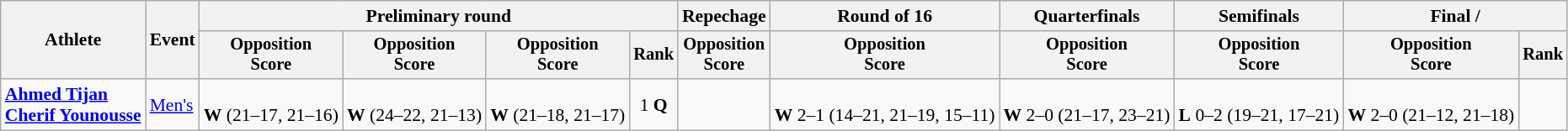<table class=wikitable style="font-size:90%">
<tr>
<th rowspan=2>Athlete</th>
<th rowspan=2>Event</th>
<th colspan=4>Preliminary round</th>
<th>Repechage</th>
<th>Round of 16</th>
<th>Quarterfinals</th>
<th>Semifinals</th>
<th colspan=2>Final / </th>
</tr>
<tr style=font-size:95%>
<th>Opposition<br>Score</th>
<th>Opposition<br>Score</th>
<th>Opposition<br>Score</th>
<th>Rank</th>
<th>Opposition<br>Score</th>
<th>Opposition<br>Score</th>
<th>Opposition<br>Score</th>
<th>Opposition<br>Score</th>
<th>Opposition<br>Score</th>
<th>Rank</th>
</tr>
<tr align=center>
<td align=left><strong><a href='#'>Ahmed Tijan</a><br><a href='#'>Cherif Younousse</a></strong></td>
<td align=left><a href='#'>Men's</a></td>
<td><br><strong>W</strong> (21–17, 21–16)</td>
<td><br><strong>W</strong> (24–22, 21–13)</td>
<td><br><strong>W</strong> (21–18, 21–17)</td>
<td>1 <strong>Q</strong></td>
<td></td>
<td><br><strong>W</strong> 2–1 (14–21, 21–19, 15–11)</td>
<td><br><strong>W</strong> 2–0 (21–17, 23–21)</td>
<td><br><strong>L</strong> 0–2 (19–21, 17–21)</td>
<td><br><strong>W</strong> 2–0 (21–12, 21–18)</td>
<td></td>
</tr>
</table>
